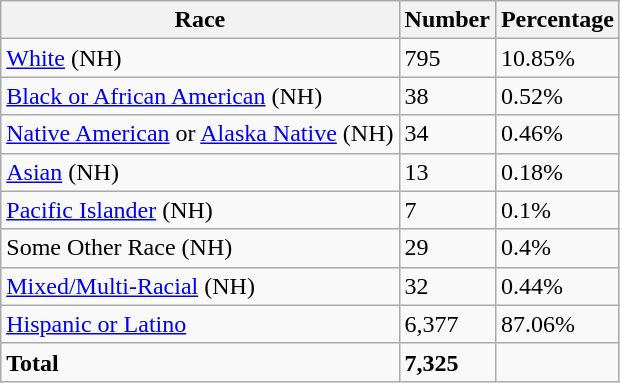<table class="wikitable">
<tr>
<th>Race</th>
<th>Number</th>
<th>Percentage</th>
</tr>
<tr>
<td><a href='#'>White</a> (NH)</td>
<td>795</td>
<td>10.85%</td>
</tr>
<tr>
<td><a href='#'>Black or African American</a> (NH)</td>
<td>38</td>
<td>0.52%</td>
</tr>
<tr>
<td><a href='#'>Native American</a> or <a href='#'>Alaska Native</a> (NH)</td>
<td>34</td>
<td>0.46%</td>
</tr>
<tr>
<td><a href='#'>Asian</a> (NH)</td>
<td>13</td>
<td>0.18%</td>
</tr>
<tr>
<td><a href='#'>Pacific Islander</a> (NH)</td>
<td>7</td>
<td>0.1%</td>
</tr>
<tr>
<td>Some Other Race (NH)</td>
<td>29</td>
<td>0.4%</td>
</tr>
<tr>
<td><a href='#'>Mixed/Multi-Racial</a> (NH)</td>
<td>32</td>
<td>0.44%</td>
</tr>
<tr>
<td><a href='#'>Hispanic or Latino</a></td>
<td>6,377</td>
<td>87.06%</td>
</tr>
<tr>
<td><strong>Total</strong></td>
<td><strong>7,325</strong></td>
<td></td>
</tr>
</table>
